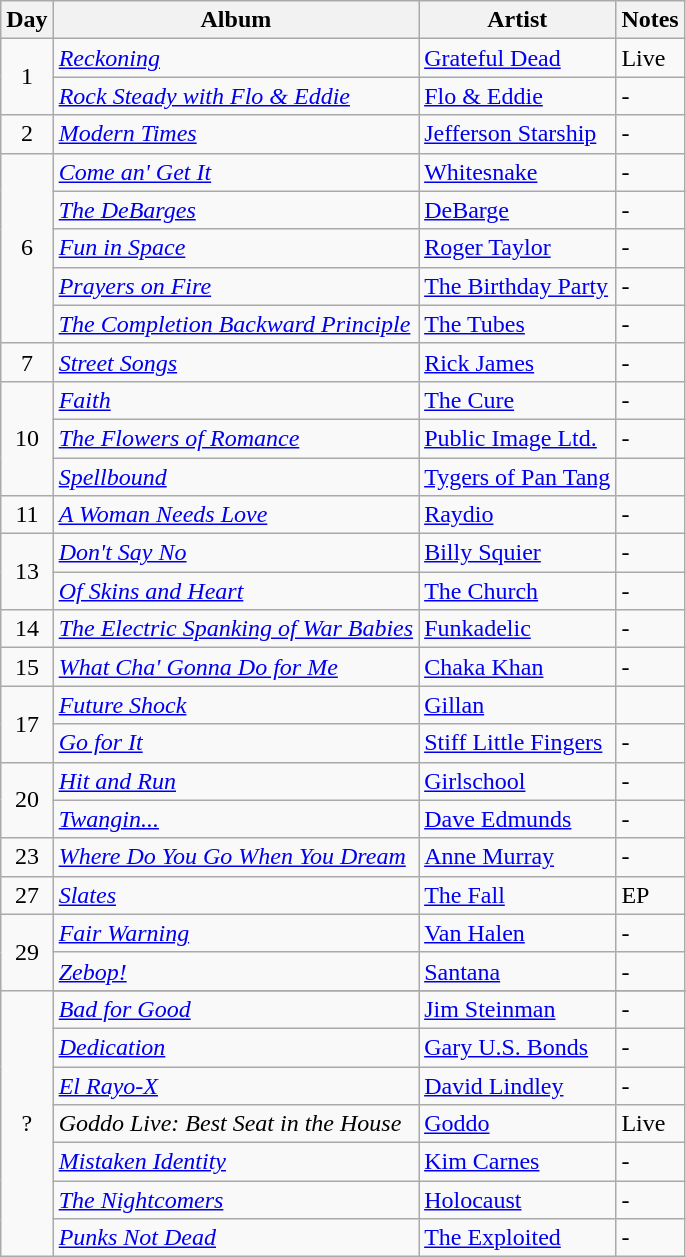<table class="wikitable">
<tr>
<th>Day</th>
<th>Album</th>
<th>Artist</th>
<th>Notes</th>
</tr>
<tr>
<td rowspan="2" style="text-align:center;">1</td>
<td><em><a href='#'>Reckoning</a></em></td>
<td><a href='#'>Grateful Dead</a></td>
<td>Live</td>
</tr>
<tr>
<td><em><a href='#'>Rock Steady with Flo & Eddie</a></em></td>
<td><a href='#'>Flo & Eddie</a></td>
<td>-</td>
</tr>
<tr>
<td style="text-align:center;">2</td>
<td><em><a href='#'>Modern Times</a></em></td>
<td><a href='#'>Jefferson Starship</a></td>
<td>-</td>
</tr>
<tr>
<td rowspan="5" style="text-align:center;">6</td>
<td><em><a href='#'>Come an' Get It</a></em></td>
<td><a href='#'>Whitesnake</a></td>
<td>-</td>
</tr>
<tr>
<td><em><a href='#'>The DeBarges</a></em></td>
<td><a href='#'>DeBarge</a></td>
<td>-</td>
</tr>
<tr>
<td><em><a href='#'>Fun in Space</a></em></td>
<td><a href='#'>Roger Taylor</a></td>
<td>-</td>
</tr>
<tr>
<td><em><a href='#'>Prayers on Fire</a></em></td>
<td><a href='#'>The Birthday Party</a></td>
<td>-</td>
</tr>
<tr>
<td><em><a href='#'>The Completion Backward Principle</a></em></td>
<td><a href='#'>The Tubes</a></td>
<td>-</td>
</tr>
<tr>
<td style="text-align:center;">7</td>
<td><em><a href='#'>Street Songs</a></em></td>
<td><a href='#'>Rick James</a></td>
<td>-</td>
</tr>
<tr>
<td rowspan="3" style="text-align:center;">10</td>
<td><em><a href='#'>Faith</a></em></td>
<td><a href='#'>The Cure</a></td>
<td>-</td>
</tr>
<tr>
<td><em><a href='#'>The Flowers of Romance</a></em></td>
<td><a href='#'>Public Image Ltd.</a></td>
<td>-</td>
</tr>
<tr>
<td><em><a href='#'>Spellbound</a></em></td>
<td><a href='#'>Tygers of Pan Tang</a></td>
<td></td>
</tr>
<tr>
<td style="text-align:center;">11</td>
<td><em><a href='#'>A Woman Needs Love</a></em></td>
<td><a href='#'>Raydio</a></td>
<td>-</td>
</tr>
<tr>
<td rowspan="2" style="text-align:center;">13</td>
<td><em><a href='#'>Don't Say No</a></em></td>
<td><a href='#'>Billy Squier</a></td>
<td>-</td>
</tr>
<tr>
<td><em><a href='#'>Of Skins and Heart</a></em></td>
<td><a href='#'>The Church</a></td>
<td>-</td>
</tr>
<tr>
<td style="text-align:center;">14</td>
<td><em><a href='#'>The Electric Spanking of War Babies</a></em></td>
<td><a href='#'>Funkadelic</a></td>
<td>-</td>
</tr>
<tr>
<td style="text-align:center;">15</td>
<td><em><a href='#'>What Cha' Gonna Do for Me</a></em></td>
<td><a href='#'>Chaka Khan</a></td>
<td>-</td>
</tr>
<tr>
<td rowspan="2" style="text-align:center;">17</td>
<td><em><a href='#'>Future Shock</a></em></td>
<td><a href='#'>Gillan</a></td>
<td></td>
</tr>
<tr>
<td><em><a href='#'>Go for It</a></em></td>
<td><a href='#'>Stiff Little Fingers</a></td>
<td>-</td>
</tr>
<tr>
<td rowspan="2" style="text-align:center;">20</td>
<td><em><a href='#'>Hit and Run</a></em></td>
<td><a href='#'>Girlschool</a></td>
<td>-</td>
</tr>
<tr>
<td><em><a href='#'>Twangin...</a></em></td>
<td><a href='#'>Dave Edmunds</a></td>
<td>-</td>
</tr>
<tr>
<td style="text-align:center;">23</td>
<td><em><a href='#'>Where Do You Go When You Dream</a></em></td>
<td><a href='#'>Anne Murray</a></td>
<td>-</td>
</tr>
<tr>
<td style="text-align:center;">27</td>
<td><em><a href='#'>Slates</a></em></td>
<td><a href='#'>The Fall</a></td>
<td>EP</td>
</tr>
<tr>
<td rowspan="2" style="text-align:center;">29</td>
<td><em><a href='#'>Fair Warning</a></em></td>
<td><a href='#'>Van Halen</a></td>
<td>-</td>
</tr>
<tr>
<td><em><a href='#'>Zebop!</a></em></td>
<td><a href='#'>Santana</a></td>
<td>-</td>
</tr>
<tr>
<td rowspan="8" style="text-align:center;">?</td>
</tr>
<tr>
<td><em><a href='#'>Bad for Good</a></em></td>
<td><a href='#'>Jim Steinman</a></td>
<td>-</td>
</tr>
<tr>
<td><em><a href='#'>Dedication</a></em></td>
<td><a href='#'>Gary U.S. Bonds</a></td>
<td>-</td>
</tr>
<tr>
<td><em><a href='#'>El Rayo-X</a></em></td>
<td><a href='#'>David Lindley</a></td>
<td>-</td>
</tr>
<tr>
<td><em>Goddo Live: Best Seat in the House</em></td>
<td><a href='#'>Goddo</a></td>
<td>Live</td>
</tr>
<tr>
<td><em><a href='#'>Mistaken Identity</a></em></td>
<td><a href='#'>Kim Carnes</a></td>
<td>-</td>
</tr>
<tr>
<td><em><a href='#'>The Nightcomers</a></em></td>
<td><a href='#'>Holocaust</a></td>
<td>-</td>
</tr>
<tr>
<td><em><a href='#'>Punks Not Dead</a></em></td>
<td><a href='#'>The Exploited</a></td>
<td>-</td>
</tr>
</table>
